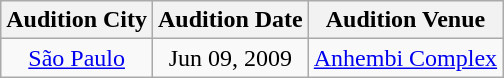<table class=wikitable style=text-align:center;>
<tr>
<th>Audition City</th>
<th>Audition Date</th>
<th>Audition Venue</th>
</tr>
<tr>
<td><a href='#'>São Paulo</a></td>
<td>Jun 09, 2009</td>
<td><a href='#'>Anhembi Complex</a></td>
</tr>
</table>
